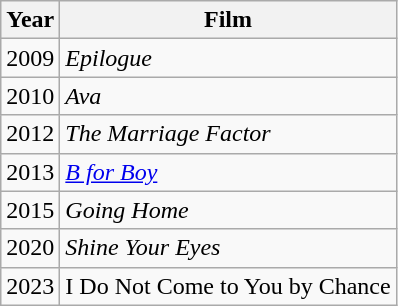<table class="wikitable">
<tr>
<th>Year</th>
<th>Film</th>
</tr>
<tr>
<td>2009</td>
<td><em>Epilogue</em></td>
</tr>
<tr>
<td>2010</td>
<td><em>Ava</em></td>
</tr>
<tr>
<td>2012</td>
<td><em>The Marriage Factor</em></td>
</tr>
<tr>
<td>2013</td>
<td><em><a href='#'>B for Boy</a></em></td>
</tr>
<tr>
<td>2015</td>
<td><em>Going Home</em></td>
</tr>
<tr>
<td>2020</td>
<td><em>Shine Your Eyes</em></td>
</tr>
<tr>
<td>2023</td>
<td>I Do Not Come to You by Chance</td>
</tr>
</table>
